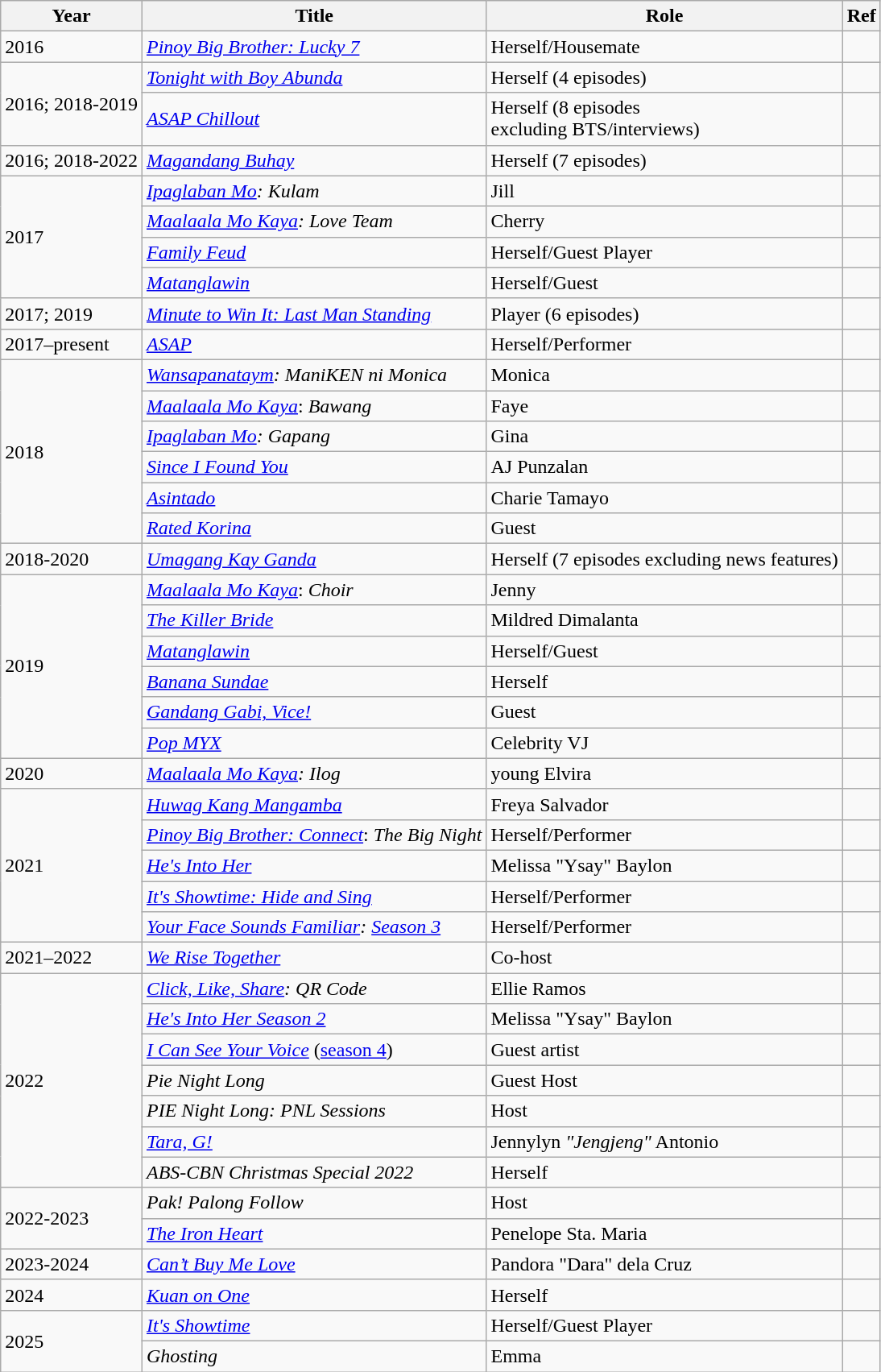<table class="wikitable sortable">
<tr>
<th>Year</th>
<th>Title</th>
<th>Role</th>
<th>Ref</th>
</tr>
<tr>
<td>2016</td>
<td><em><a href='#'>Pinoy Big Brother: Lucky 7</a></em></td>
<td>Herself/Housemate</td>
<td></td>
</tr>
<tr>
<td rowspan="2">2016; 2018-2019</td>
<td><em><a href='#'>Tonight with Boy Abunda</a></em></td>
<td>Herself (4 episodes)</td>
<td></td>
</tr>
<tr>
<td><em><a href='#'>ASAP Chillout</a></em></td>
<td>Herself (8 episodes<br>excluding BTS/interviews)</td>
<td></td>
</tr>
<tr>
<td>2016; 2018-2022</td>
<td><em><a href='#'>Magandang Buhay</a></em></td>
<td>Herself (7 episodes)</td>
<td></td>
</tr>
<tr>
<td rowspan="4">2017</td>
<td><em><a href='#'>Ipaglaban Mo</a>: Kulam</em></td>
<td>Jill</td>
<td></td>
</tr>
<tr>
<td><em><a href='#'>Maalaala Mo Kaya</a>: Love Team</em></td>
<td>Cherry</td>
<td></td>
</tr>
<tr>
<td><em><a href='#'>Family Feud</a></em></td>
<td>Herself/Guest Player</td>
<td></td>
</tr>
<tr>
<td><em><a href='#'>Matanglawin</a></em></td>
<td>Herself/Guest</td>
<td></td>
</tr>
<tr>
<td>2017; 2019</td>
<td><em><a href='#'>Minute to Win It: Last Man Standing</a></em></td>
<td>Player (6 episodes)</td>
<td></td>
</tr>
<tr>
<td>2017–present</td>
<td><em><a href='#'>ASAP</a></em></td>
<td>Herself/Performer</td>
<td></td>
</tr>
<tr>
<td rowspan="6">2018</td>
<td><em><a href='#'>Wansapanataym</a>: ManiKEN ni Monica</em></td>
<td>Monica</td>
<td></td>
</tr>
<tr>
<td><em><a href='#'>Maalaala Mo Kaya</a></em>: <em>Bawang</em></td>
<td>Faye</td>
<td></td>
</tr>
<tr>
<td><em><a href='#'>Ipaglaban Mo</a>: Gapang</em></td>
<td>Gina</td>
<td></td>
</tr>
<tr>
<td><em><a href='#'>Since I Found You</a></em></td>
<td>AJ Punzalan</td>
<td></td>
</tr>
<tr>
<td><em><a href='#'>Asintado</a></em></td>
<td>Charie Tamayo</td>
<td></td>
</tr>
<tr>
<td><em><a href='#'>Rated Korina</a></em></td>
<td>Guest</td>
<td></td>
</tr>
<tr>
<td>2018-2020</td>
<td><em><a href='#'>Umagang Kay Ganda</a></em></td>
<td>Herself (7 episodes excluding news features)</td>
<td></td>
</tr>
<tr>
<td rowspan="6">2019</td>
<td><em><a href='#'>Maalaala Mo Kaya</a></em>: <em>Choir</em></td>
<td>Jenny</td>
<td></td>
</tr>
<tr>
<td><em><a href='#'>The Killer Bride</a></em></td>
<td>Mildred Dimalanta</td>
<td></td>
</tr>
<tr>
<td><em><a href='#'>Matanglawin</a></em></td>
<td>Herself/Guest</td>
<td></td>
</tr>
<tr>
<td><em><a href='#'>Banana Sundae</a></em></td>
<td>Herself</td>
<td></td>
</tr>
<tr>
<td><em><a href='#'>Gandang Gabi, Vice!</a></em></td>
<td>Guest</td>
<td></td>
</tr>
<tr>
<td><em><a href='#'>Pop MYX</a></em></td>
<td>Celebrity VJ</td>
<td></td>
</tr>
<tr>
<td>2020</td>
<td><em><a href='#'>Maalaala Mo Kaya</a>: Ilog</em></td>
<td>young Elvira</td>
<td></td>
</tr>
<tr>
<td rowspan="5">2021</td>
<td><em><a href='#'>Huwag Kang Mangamba</a></em></td>
<td>Freya Salvador</td>
<td></td>
</tr>
<tr>
<td><em><a href='#'>Pinoy Big Brother: Connect</a></em>: <em>The Big Night</em></td>
<td>Herself/Performer</td>
<td></td>
</tr>
<tr>
<td><em><a href='#'>He's Into Her</a></em></td>
<td>Melissa "Ysay" Baylon</td>
<td></td>
</tr>
<tr>
<td><em><a href='#'>It's Showtime: Hide and Sing</a></em></td>
<td>Herself/Performer</td>
<td></td>
</tr>
<tr>
<td><em><a href='#'>Your Face Sounds Familiar</a>: <a href='#'>Season 3</a></em></td>
<td>Herself/Performer</td>
<td></td>
</tr>
<tr>
<td>2021–2022</td>
<td><a href='#'><em>We Rise Together</em></a></td>
<td>Co-host</td>
<td></td>
</tr>
<tr>
<td rowspan="7">2022</td>
<td><em><a href='#'>Click, Like, Share</a>: QR Code</em></td>
<td>Ellie Ramos</td>
<td></td>
</tr>
<tr>
<td><em><a href='#'>He's Into Her Season 2</a></em></td>
<td>Melissa "Ysay" Baylon</td>
<td></td>
</tr>
<tr>
<td><em><a href='#'>I Can See Your Voice</a></em> (<a href='#'>season 4</a>)</td>
<td>Guest artist</td>
<td></td>
</tr>
<tr>
<td><em>Pie Night Long</em></td>
<td>Guest Host</td>
<td></td>
</tr>
<tr>
<td><em>PIE Night Long: PNL Sessions</em></td>
<td>Host</td>
<td></td>
</tr>
<tr>
<td><em><a href='#'>Tara, G!</a></em></td>
<td>Jennylyn <em>"Jengjeng"</em> Antonio</td>
<td></td>
</tr>
<tr>
<td><em>ABS-CBN Christmas Special 2022</em></td>
<td>Herself</td>
<td></td>
</tr>
<tr>
<td rowspan="2">2022-2023</td>
<td><em>Pak! Palong Follow</em></td>
<td>Host</td>
<td></td>
</tr>
<tr>
<td><em><a href='#'>The Iron Heart</a></em></td>
<td>Penelope Sta. Maria</td>
<td></td>
</tr>
<tr>
<td>2023-2024</td>
<td><em><a href='#'>Can’t Buy Me Love</a></em></td>
<td>Pandora "Dara" dela Cruz</td>
<td></td>
</tr>
<tr>
<td>2024</td>
<td><em><a href='#'>Kuan on One</a></em></td>
<td>Herself</td>
<td></td>
</tr>
<tr>
<td rowspan="2">2025</td>
<td><em><a href='#'>It's Showtime</a></em></td>
<td>Herself/Guest Player</td>
<td></td>
</tr>
<tr>
<td><em>Ghosting</em></td>
<td>Emma</td>
<td></td>
</tr>
</table>
